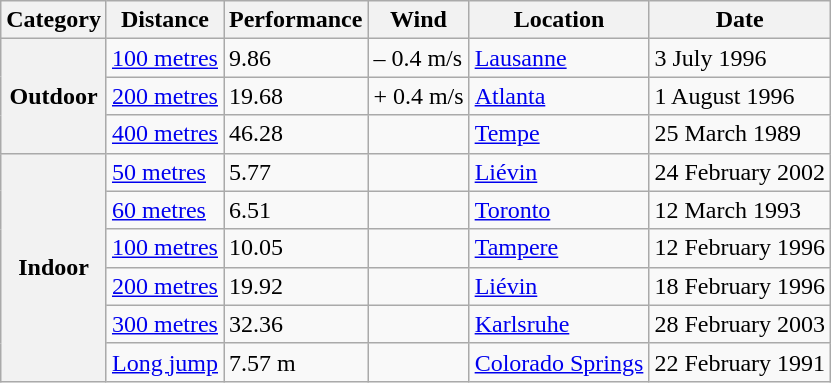<table class="wikitable">
<tr>
<th>Category</th>
<th>Distance</th>
<th>Performance</th>
<th>Wind</th>
<th>Location</th>
<th>Date</th>
</tr>
<tr>
<th rowspan="3">Outdoor</th>
<td><a href='#'>100 metres</a></td>
<td>9.86</td>
<td>– 0.4 m/s</td>
<td><a href='#'>Lausanne</a></td>
<td>3 July 1996</td>
</tr>
<tr>
<td><a href='#'>200 metres</a></td>
<td>19.68</td>
<td>+ 0.4 m/s</td>
<td><a href='#'>Atlanta</a></td>
<td>1 August 1996</td>
</tr>
<tr>
<td><a href='#'>400 metres</a></td>
<td>46.28</td>
<td></td>
<td><a href='#'>Tempe</a></td>
<td>25 March 1989</td>
</tr>
<tr>
<th rowspan="6">Indoor</th>
<td><a href='#'>50 metres</a></td>
<td>5.77</td>
<td></td>
<td><a href='#'>Liévin</a></td>
<td>24 February 2002</td>
</tr>
<tr>
<td><a href='#'>60 metres</a></td>
<td>6.51</td>
<td></td>
<td><a href='#'>Toronto</a></td>
<td>12 March 1993</td>
</tr>
<tr>
<td><a href='#'>100 metres</a></td>
<td>10.05</td>
<td></td>
<td><a href='#'>Tampere</a></td>
<td>12 February 1996</td>
</tr>
<tr>
<td><a href='#'>200 metres</a> </td>
<td>19.92</td>
<td></td>
<td><a href='#'>Liévin</a></td>
<td>18 February 1996</td>
</tr>
<tr>
<td><a href='#'>300 metres</a></td>
<td>32.36</td>
<td></td>
<td><a href='#'>Karlsruhe</a></td>
<td>28 February 2003</td>
</tr>
<tr>
<td><a href='#'>Long jump</a></td>
<td>7.57 m</td>
<td></td>
<td><a href='#'>Colorado Springs</a></td>
<td>22 February 1991</td>
</tr>
</table>
